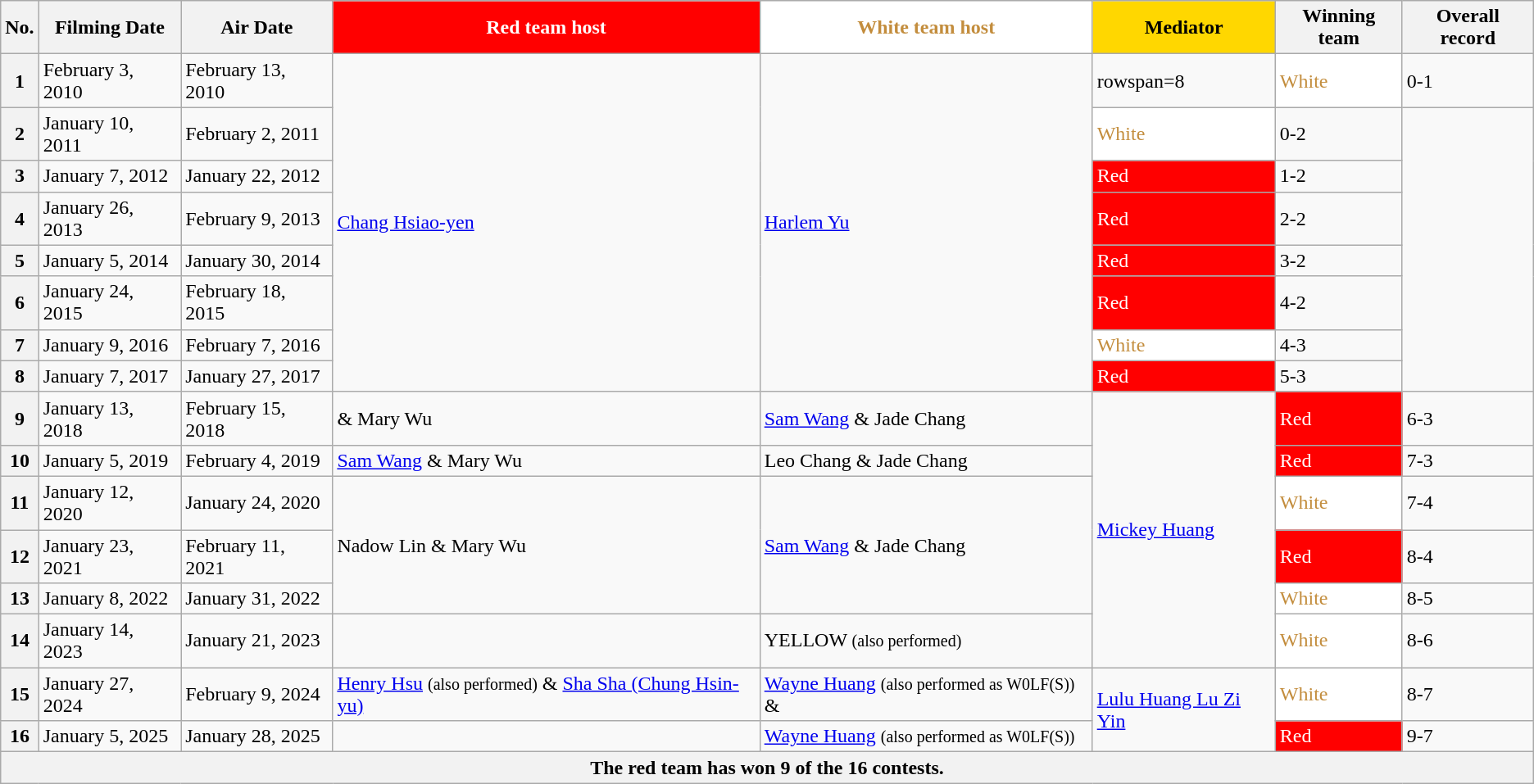<table class="wikitable">
<tr>
<th>No.</th>
<th>Filming Date</th>
<th>Air Date</th>
<th style="background:red; color:white">Red team host</th>
<th style="background:white; color:rgb(195, 141, 61)">White team host</th>
<th style="background:gold">Mediator</th>
<th>Winning team</th>
<th>Overall record</th>
</tr>
<tr>
<th>1</th>
<td>February 3, 2010</td>
<td>February 13, 2010</td>
<td rowspan=8><a href='#'>Chang Hsiao-yen</a></td>
<td rowspan=8><a href='#'>Harlem Yu</a></td>
<td>rowspan=8 </td>
<td style="background:white; color:rgb(195, 141, 61)">White</td>
<td>0-1</td>
</tr>
<tr>
<th>2</th>
<td>January 10, 2011</td>
<td>February 2, 2011</td>
<td style="background:white; color:rgb(195, 141, 61)">White</td>
<td>0-2</td>
</tr>
<tr>
<th>3</th>
<td>January 7, 2012</td>
<td>January 22, 2012</td>
<td style="background:red; color:white">Red</td>
<td>1-2</td>
</tr>
<tr>
<th>4</th>
<td>January 26, 2013</td>
<td>February 9, 2013</td>
<td style="background:red; color:white">Red</td>
<td>2-2</td>
</tr>
<tr>
<th>5</th>
<td>January 5, 2014</td>
<td>January 30, 2014</td>
<td style="background:red; color:white">Red</td>
<td>3-2</td>
</tr>
<tr>
<th>6</th>
<td>January 24, 2015</td>
<td>February 18, 2015</td>
<td style="background:red; color:white">Red</td>
<td>4-2</td>
</tr>
<tr>
<th>7</th>
<td>January 9, 2016</td>
<td>February 7, 2016</td>
<td style="background:white; color:rgb(195, 141, 61)">White</td>
<td>4-3</td>
</tr>
<tr>
<th>8</th>
<td>January 7, 2017</td>
<td>January 27, 2017</td>
<td style="background:red; color:white">Red</td>
<td>5-3</td>
</tr>
<tr>
<th>9</th>
<td>January 13, 2018</td>
<td>February 15, 2018</td>
<td> & Mary Wu</td>
<td><a href='#'>Sam Wang</a> & Jade Chang</td>
<td rowspan=6><a href='#'>Mickey Huang</a></td>
<td style="background:red; color:white">Red</td>
<td>6-3</td>
</tr>
<tr>
<th>10</th>
<td>January 5, 2019</td>
<td>February 4, 2019</td>
<td><a href='#'>Sam Wang</a> & Mary Wu</td>
<td>Leo Chang & Jade Chang</td>
<td style="background:red; color:white">Red</td>
<td>7-3</td>
</tr>
<tr>
<th>11</th>
<td>January 12, 2020</td>
<td>January 24, 2020</td>
<td rowspan=3>Nadow Lin & Mary Wu</td>
<td rowspan=3><a href='#'>Sam Wang</a> & Jade Chang</td>
<td style="background:white; color:rgb(195, 141, 61)">White</td>
<td>7-4</td>
</tr>
<tr>
<th>12</th>
<td>January 23, 2021</td>
<td>February 11, 2021</td>
<td style="background:red; color:white">Red</td>
<td>8-4</td>
</tr>
<tr>
<th>13</th>
<td>January 8, 2022</td>
<td>January 31, 2022</td>
<td style="background:white; color:rgb(195, 141, 61)">White</td>
<td>8-5</td>
</tr>
<tr>
<th>14</th>
<td>January 14, 2023</td>
<td>January 21, 2023</td>
<td></td>
<td>YELLOW <small>(also performed)</small></td>
<td style="background:white; color:rgb(195, 141, 61)">White</td>
<td>8-6</td>
</tr>
<tr>
<th>15</th>
<td>January 27, 2024</td>
<td>February 9, 2024</td>
<td><a href='#'>Henry Hsu</a> <small>(also performed)</small> & <a href='#'>Sha Sha (Chung Hsin-yu)</a></td>
<td><a href='#'>Wayne Huang</a> <small>(also performed as W0LF(S))</small> & </td>
<td rowspan=2><a href='#'>Lulu Huang Lu Zi Yin</a></td>
<td style="background:white; color:rgb(195, 141, 61)">White</td>
<td>8-7</td>
</tr>
<tr>
<th>16</th>
<td>January 5, 2025</td>
<td>January 28, 2025</td>
<td></td>
<td><a href='#'>Wayne Huang</a> <small>(also performed as W0LF(S))</small></td>
<td style="background:red; color:white">Red</td>
<td>9-7</td>
</tr>
<tr>
<th colspan=8>The red team has won 9 of the 16 contests.</th>
</tr>
</table>
